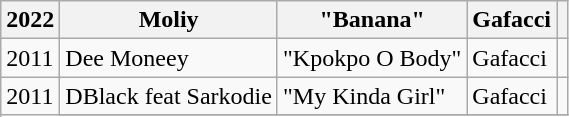<table class="wikitable">
<tr>
<th>2022</th>
<th>Moliy</th>
<th>"Banana"</th>
<th>Gafacci</th>
<th></th>
</tr>
<tr>
<td>2011</td>
<td>Dee Moneey</td>
<td>"Kpokpo O Body"</td>
<td>Gafacci</td>
<td></td>
</tr>
<tr>
<td rowspan="2">2011</td>
<td>DBlack feat Sarkodie</td>
<td>"My Kinda Girl"</td>
<td>Gafacci</td>
<td></td>
</tr>
<tr>
</tr>
</table>
